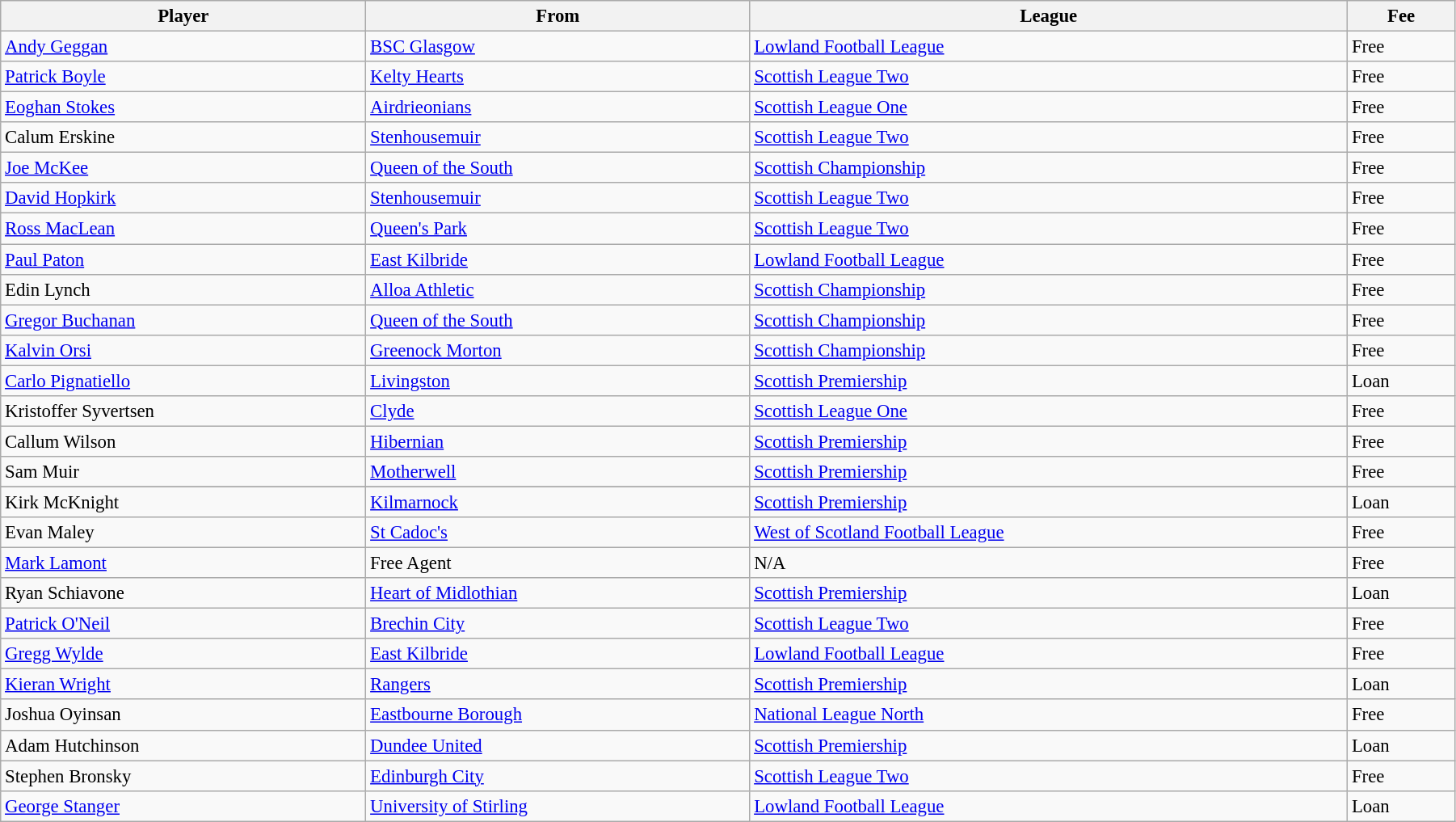<table class="wikitable" style="text-align:center; font-size:95%;width:95%; text-align:left">
<tr>
<th>Player</th>
<th>From</th>
<th>League</th>
<th>Fee</th>
</tr>
<tr>
<td><a href='#'>Andy Geggan</a></td>
<td><a href='#'>BSC Glasgow</a></td>
<td><a href='#'>Lowland Football League</a></td>
<td>Free</td>
</tr>
<tr>
<td><a href='#'>Patrick Boyle</a></td>
<td><a href='#'>Kelty Hearts</a></td>
<td><a href='#'>Scottish League Two</a></td>
<td>Free</td>
</tr>
<tr>
<td><a href='#'>Eoghan Stokes</a></td>
<td><a href='#'>Airdrieonians</a></td>
<td><a href='#'>Scottish League One</a></td>
<td>Free</td>
</tr>
<tr>
<td>Calum Erskine</td>
<td><a href='#'>Stenhousemuir</a></td>
<td><a href='#'>Scottish League Two</a></td>
<td>Free</td>
</tr>
<tr>
<td><a href='#'>Joe McKee</a></td>
<td><a href='#'>Queen of the South</a></td>
<td><a href='#'>Scottish Championship</a></td>
<td>Free</td>
</tr>
<tr>
<td><a href='#'>David Hopkirk</a></td>
<td><a href='#'>Stenhousemuir</a></td>
<td><a href='#'>Scottish League Two</a></td>
<td>Free</td>
</tr>
<tr>
<td><a href='#'>Ross MacLean</a></td>
<td><a href='#'>Queen's Park</a></td>
<td><a href='#'>Scottish League Two</a></td>
<td>Free</td>
</tr>
<tr>
<td><a href='#'>Paul Paton</a></td>
<td><a href='#'>East Kilbride</a></td>
<td><a href='#'>Lowland Football League</a></td>
<td>Free</td>
</tr>
<tr>
<td>Edin Lynch</td>
<td><a href='#'>Alloa Athletic</a></td>
<td><a href='#'>Scottish Championship</a></td>
<td>Free</td>
</tr>
<tr>
<td><a href='#'>Gregor Buchanan</a></td>
<td><a href='#'>Queen of the South</a></td>
<td><a href='#'>Scottish Championship</a></td>
<td>Free</td>
</tr>
<tr>
<td><a href='#'>Kalvin Orsi</a></td>
<td><a href='#'>Greenock Morton</a></td>
<td><a href='#'>Scottish Championship</a></td>
<td>Free</td>
</tr>
<tr>
<td><a href='#'>Carlo Pignatiello</a></td>
<td><a href='#'>Livingston</a></td>
<td><a href='#'>Scottish Premiership</a></td>
<td>Loan</td>
</tr>
<tr>
<td>Kristoffer Syvertsen</td>
<td><a href='#'>Clyde</a></td>
<td><a href='#'>Scottish League One</a></td>
<td>Free</td>
</tr>
<tr>
<td>Callum Wilson</td>
<td><a href='#'>Hibernian</a></td>
<td><a href='#'>Scottish Premiership</a></td>
<td>Free</td>
</tr>
<tr>
<td>Sam Muir</td>
<td><a href='#'>Motherwell</a></td>
<td><a href='#'>Scottish Premiership</a></td>
<td>Free</td>
</tr>
<tr>
</tr>
<tr>
<td>Kirk McKnight</td>
<td><a href='#'>Kilmarnock</a></td>
<td><a href='#'>Scottish Premiership</a></td>
<td>Loan</td>
</tr>
<tr>
<td>Evan Maley</td>
<td><a href='#'>St Cadoc's</a></td>
<td><a href='#'>West of Scotland Football League</a></td>
<td>Free</td>
</tr>
<tr>
<td><a href='#'>Mark Lamont</a></td>
<td>Free Agent</td>
<td>N/A</td>
<td>Free</td>
</tr>
<tr>
<td>Ryan Schiavone</td>
<td><a href='#'>Heart of Midlothian</a></td>
<td><a href='#'>Scottish Premiership</a></td>
<td>Loan</td>
</tr>
<tr>
<td><a href='#'>Patrick O'Neil</a></td>
<td><a href='#'>Brechin City</a></td>
<td><a href='#'>Scottish League Two</a></td>
<td>Free</td>
</tr>
<tr>
<td><a href='#'>Gregg Wylde</a></td>
<td><a href='#'>East Kilbride</a></td>
<td><a href='#'>Lowland Football League</a></td>
<td>Free</td>
</tr>
<tr>
<td><a href='#'>Kieran Wright</a></td>
<td><a href='#'>Rangers</a></td>
<td><a href='#'>Scottish Premiership</a></td>
<td>Loan</td>
</tr>
<tr>
<td>Joshua Oyinsan</td>
<td><a href='#'>Eastbourne Borough</a></td>
<td><a href='#'>National League North</a></td>
<td>Free</td>
</tr>
<tr>
<td>Adam Hutchinson</td>
<td><a href='#'>Dundee United</a></td>
<td><a href='#'>Scottish Premiership</a></td>
<td>Loan</td>
</tr>
<tr>
<td>Stephen Bronsky</td>
<td><a href='#'>Edinburgh City</a></td>
<td><a href='#'>Scottish League Two</a></td>
<td>Free</td>
</tr>
<tr>
<td><a href='#'>George Stanger</a></td>
<td><a href='#'>University of Stirling</a></td>
<td><a href='#'>Lowland Football League</a></td>
<td>Loan</td>
</tr>
</table>
